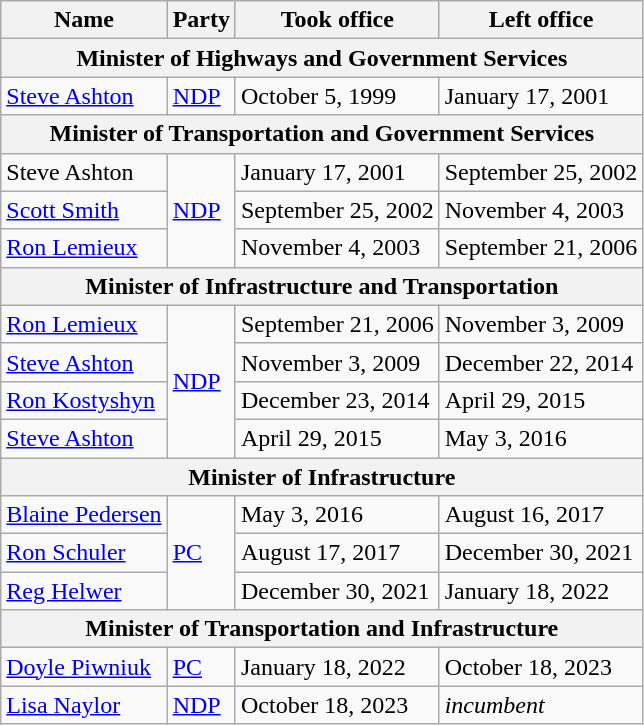<table class="wikitable">
<tr>
<th>Name</th>
<th>Party</th>
<th>Took office</th>
<th>Left office</th>
</tr>
<tr>
<th colspan="4">Minister of Highways and Government Services</th>
</tr>
<tr>
<td><a href='#'>Steve Ashton</a></td>
<td><a href='#'>NDP</a></td>
<td>October 5, 1999</td>
<td>January 17, 2001</td>
</tr>
<tr>
<th colspan="4">Minister of Transportation and Government Services</th>
</tr>
<tr>
<td>Steve Ashton</td>
<td rowspan="3"><a href='#'>NDP</a></td>
<td>January 17, 2001</td>
<td>September 25, 2002</td>
</tr>
<tr>
<td><a href='#'>Scott Smith</a></td>
<td>September 25, 2002</td>
<td>November 4, 2003</td>
</tr>
<tr>
<td><a href='#'>Ron Lemieux</a></td>
<td>November 4, 2003</td>
<td>September 21, 2006</td>
</tr>
<tr>
<th colspan="4">Minister of Infrastructure and Transportation</th>
</tr>
<tr>
<td><a href='#'>Ron Lemieux</a></td>
<td rowspan="4"><a href='#'>NDP</a></td>
<td>September 21, 2006</td>
<td>November 3, 2009</td>
</tr>
<tr>
<td><a href='#'>Steve Ashton</a></td>
<td>November 3, 2009</td>
<td>December 22, 2014</td>
</tr>
<tr>
<td><a href='#'>Ron Kostyshyn</a></td>
<td>December 23, 2014</td>
<td>April 29, 2015</td>
</tr>
<tr>
<td><a href='#'>Steve Ashton</a></td>
<td>April 29, 2015</td>
<td>May 3, 2016</td>
</tr>
<tr>
<th colspan="4">Minister of Infrastructure</th>
</tr>
<tr>
<td><a href='#'>Blaine Pedersen</a></td>
<td rowspan="3"><a href='#'>PC</a></td>
<td>May 3, 2016</td>
<td>August 16, 2017</td>
</tr>
<tr>
<td><a href='#'>Ron Schuler</a></td>
<td>August 17, 2017</td>
<td>December 30, 2021</td>
</tr>
<tr>
<td><a href='#'>Reg Helwer</a></td>
<td>December 30, 2021</td>
<td>January 18, 2022</td>
</tr>
<tr>
<th colspan="4">Minister of Transportation and Infrastructure</th>
</tr>
<tr>
<td><a href='#'>Doyle Piwniuk</a></td>
<td><a href='#'>PC</a></td>
<td>January 18, 2022</td>
<td>October 18, 2023</td>
</tr>
<tr>
<td><a href='#'>Lisa Naylor</a></td>
<td><a href='#'>NDP</a></td>
<td>October 18, 2023</td>
<td><em>incumbent</em></td>
</tr>
</table>
